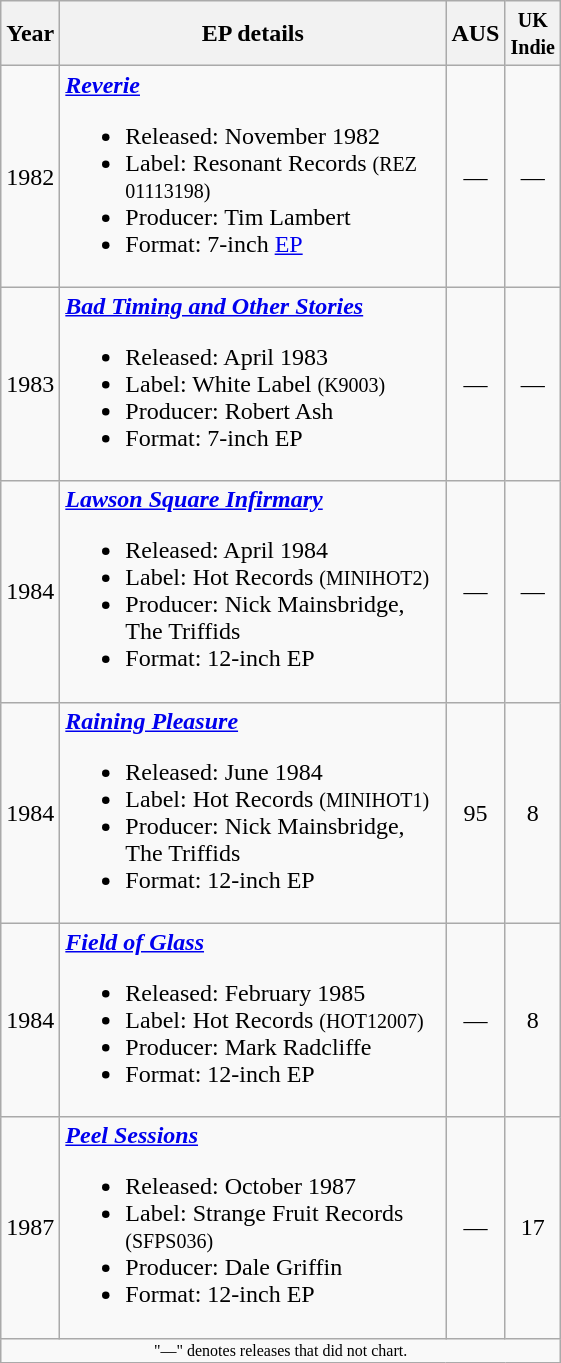<table class="wikitable" border="1">
<tr>
<th>Year</th>
<th width="250">EP details</th>
<th>AUS<br></th>
<th><small>UK<br>Indie</small><br></th>
</tr>
<tr>
<td>1982</td>
<td><strong><em><a href='#'>Reverie</a></em></strong><br><ul><li>Released: November 1982</li><li>Label: Resonant Records <small>(REZ 01113198)</small></li><li>Producer: Tim Lambert</li><li>Format: 7-inch <a href='#'>EP</a></li></ul></td>
<td align="center">—</td>
<td align="center">—</td>
</tr>
<tr>
<td>1983</td>
<td><strong><em><a href='#'>Bad Timing and Other Stories</a></em></strong><br><ul><li>Released: April 1983</li><li>Label: White Label <small>(K9003)</small></li><li>Producer: Robert Ash</li><li>Format: 7-inch EP</li></ul></td>
<td align="center">—</td>
<td align="center">—</td>
</tr>
<tr>
<td>1984</td>
<td><strong><em><a href='#'>Lawson Square Infirmary</a></em></strong><br><ul><li>Released: April 1984</li><li>Label: Hot Records <small>(MINIHOT2)</small></li><li>Producer: Nick Mainsbridge, The Triffids</li><li>Format: 12-inch EP</li></ul></td>
<td align="center">—</td>
<td align="center">—</td>
</tr>
<tr>
<td>1984</td>
<td><strong><em><a href='#'>Raining Pleasure</a></em></strong><br><ul><li>Released: June 1984</li><li>Label: Hot Records <small>(MINIHOT1)</small></li><li>Producer: Nick Mainsbridge, The Triffids</li><li>Format: 12-inch EP</li></ul></td>
<td align="center">95</td>
<td align="center">8</td>
</tr>
<tr>
<td>1984</td>
<td><strong><em><a href='#'>Field of Glass</a></em></strong><br><ul><li>Released: February 1985</li><li>Label: Hot Records <small>(HOT12007)</small></li><li>Producer: Mark Radcliffe</li><li>Format: 12-inch EP</li></ul></td>
<td align="center">—</td>
<td align="center">8</td>
</tr>
<tr>
<td>1987</td>
<td><strong><em><a href='#'>Peel Sessions</a></em></strong><br><ul><li>Released: October 1987</li><li>Label: Strange Fruit Records <small>(SFPS036)</small></li><li>Producer: Dale Griffin</li><li>Format: 12-inch EP</li></ul></td>
<td align="center">—</td>
<td align="center">17</td>
</tr>
<tr>
<td colspan="5" align="center" style="font-size: 8pt">"—" denotes releases that did not chart.</td>
</tr>
</table>
